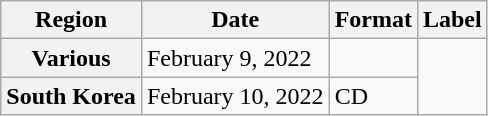<table class="wikitable plainrowheaders">
<tr>
<th scope="col">Region</th>
<th>Date</th>
<th scope="col">Format</th>
<th scope="col">Label</th>
</tr>
<tr>
<th scope="row">Various</th>
<td>February 9, 2022</td>
<td></td>
<td rowspan="2"></td>
</tr>
<tr>
<th scope="row">South Korea</th>
<td>February 10, 2022</td>
<td>CD</td>
</tr>
</table>
